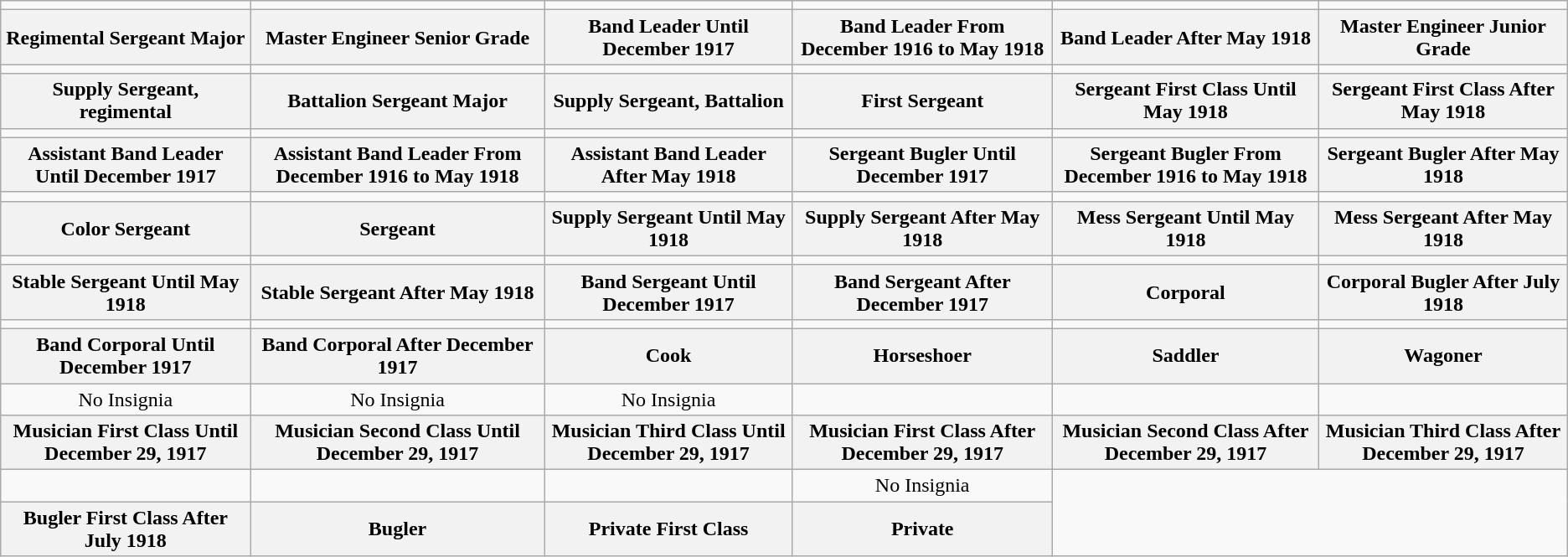<table class="wikitable" style="text-align:center">
<tr>
<td></td>
<td></td>
<td></td>
<td></td>
<td></td>
<td></td>
</tr>
<tr>
<th>Regimental Sergeant Major</th>
<th>Master Engineer Senior Grade</th>
<th>Band Leader Until December 1917</th>
<th>Band Leader From December 1916 to May 1918</th>
<th>Band Leader After May 1918</th>
<th>Master Engineer Junior Grade</th>
</tr>
<tr>
<td></td>
<td></td>
<td></td>
<td></td>
<td></td>
<td></td>
</tr>
<tr>
<th>Supply Sergeant, regimental</th>
<th>Battalion Sergeant Major</th>
<th>Supply Sergeant, Battalion</th>
<th>First Sergeant</th>
<th>Sergeant First Class Until May 1918</th>
<th>Sergeant First Class After May 1918</th>
</tr>
<tr>
<td></td>
<td></td>
<td></td>
<td></td>
<td></td>
<td></td>
</tr>
<tr>
<th>Assistant Band Leader Until December 1917</th>
<th>Assistant Band Leader From December 1916 to May 1918</th>
<th>Assistant Band Leader After May 1918</th>
<th>Sergeant Bugler Until December 1917</th>
<th>Sergeant Bugler From December 1916 to May 1918</th>
<th>Sergeant Bugler After May 1918</th>
</tr>
<tr>
<td></td>
<td></td>
<td></td>
<td></td>
<td></td>
<td></td>
</tr>
<tr>
<th>Color Sergeant</th>
<th>Sergeant</th>
<th>Supply Sergeant Until May 1918</th>
<th>Supply Sergeant After May 1918</th>
<th>Mess Sergeant Until May 1918</th>
<th>Mess Sergeant After May 1918</th>
</tr>
<tr>
<td></td>
<td></td>
<td></td>
<td></td>
<td></td>
<td></td>
</tr>
<tr>
<th>Stable Sergeant Until May 1918</th>
<th>Stable Sergeant After May 1918</th>
<th>Band Sergeant Until December 1917</th>
<th>Band Sergeant After December 1917</th>
<th>Corporal</th>
<th>Corporal Bugler After July 1918</th>
</tr>
<tr>
<td></td>
<td></td>
<td></td>
<td></td>
<td></td>
<td></td>
</tr>
<tr>
<th>Band Corporal Until December 1917</th>
<th>Band Corporal After December 1917</th>
<th>Cook</th>
<th>Horseshoer</th>
<th>Saddler</th>
<th>Wagoner</th>
</tr>
<tr>
<td>No Insignia</td>
<td>No Insignia</td>
<td>No Insignia</td>
<td></td>
<td></td>
<td></td>
</tr>
<tr>
<th>Musician First Class Until December 29, 1917</th>
<th>Musician Second Class Until December 29, 1917</th>
<th>Musician Third Class Until December 29, 1917</th>
<th>Musician First Class After December 29, 1917</th>
<th>Musician Second Class After December 29, 1917</th>
<th>Musician Third Class After December 29, 1917</th>
</tr>
<tr>
<td></td>
<td></td>
<td></td>
<td>No Insignia</td>
</tr>
<tr>
<th>Bugler First Class After July 1918</th>
<th>Bugler</th>
<th>Private First Class</th>
<th>Private</th>
</tr>
</table>
